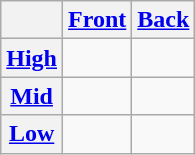<table class="wikitable" style="text-align:center">
<tr>
<th></th>
<th><a href='#'>Front</a></th>
<th><a href='#'>Back</a></th>
</tr>
<tr>
<th><a href='#'>High</a></th>
<td></td>
<td></td>
</tr>
<tr>
<th><a href='#'>Mid</a></th>
<td></td>
<td></td>
</tr>
<tr>
<th><a href='#'>Low</a></th>
<td></td>
<td></td>
</tr>
</table>
